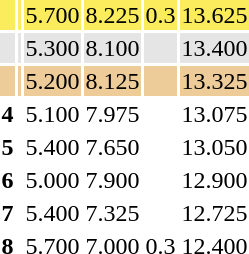<table>
<tr bgcolor=fbec5d>
<th scope=row style="text-align:center"></th>
<td align=left></td>
<td>5.700</td>
<td>8.225</td>
<td>0.3</td>
<td>13.625</td>
</tr>
<tr bgcolor=e5e5e5>
<th scope=row style="text-align:center"></th>
<td align=left></td>
<td>5.300</td>
<td>8.100</td>
<td></td>
<td>13.400</td>
</tr>
<tr bgcolor=eecc99>
<th scope=row style="text-align:center"></th>
<td align=left></td>
<td>5.200</td>
<td>8.125</td>
<td></td>
<td>13.325</td>
</tr>
<tr>
<th scope=row style="text-align:center">4</th>
<td align=left></td>
<td>5.100</td>
<td>7.975</td>
<td></td>
<td>13.075</td>
</tr>
<tr>
<th scope=row style="text-align:center">5</th>
<td align=left></td>
<td>5.400</td>
<td>7.650</td>
<td></td>
<td>13.050</td>
</tr>
<tr>
<th scope=row style="text-align:center">6</th>
<td align=left></td>
<td>5.000</td>
<td>7.900</td>
<td></td>
<td>12.900</td>
</tr>
<tr>
<th scope=row style="text-align:center">7</th>
<td align=left></td>
<td>5.400</td>
<td>7.325</td>
<td></td>
<td>12.725</td>
</tr>
<tr>
<th scope=row style="text-align:center">8</th>
<td align=left></td>
<td>5.700</td>
<td>7.000</td>
<td>0.3</td>
<td>12.400</td>
</tr>
<tr>
</tr>
</table>
